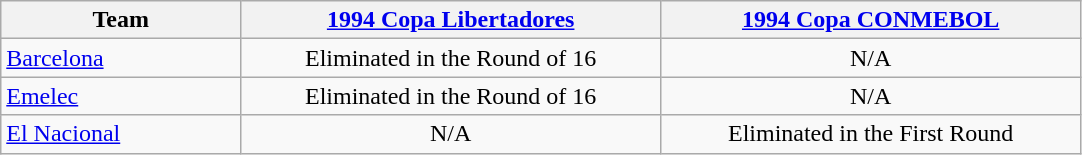<table class="wikitable">
<tr>
<th width= 16%>Team</th>
<th width= 28%><a href='#'>1994 Copa Libertadores</a></th>
<th width= 28%><a href='#'>1994 Copa CONMEBOL</a></th>
</tr>
<tr align="center">
<td align="left"><a href='#'>Barcelona</a></td>
<td>Eliminated in the Round of 16</td>
<td>N/A</td>
</tr>
<tr align="center">
<td align="left"><a href='#'>Emelec</a></td>
<td>Eliminated in the Round of 16</td>
<td>N/A</td>
</tr>
<tr align="center">
<td align="left"><a href='#'>El Nacional</a></td>
<td>N/A</td>
<td>Eliminated in the First Round</td>
</tr>
</table>
